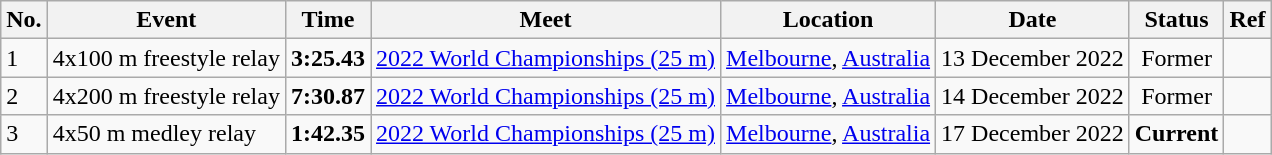<table class="wikitable sortable">
<tr>
<th>No.</th>
<th>Event</th>
<th>Time</th>
<th>Meet</th>
<th>Location</th>
<th>Date</th>
<th>Status</th>
<th>Ref</th>
</tr>
<tr>
<td>1</td>
<td>4x100 m freestyle relay</td>
<td align="center"><strong>3:25.43</strong></td>
<td><a href='#'>2022 World Championships (25 m)</a></td>
<td><a href='#'>Melbourne</a>, <a href='#'>Australia</a></td>
<td align="center">13 December 2022</td>
<td align="center">Former</td>
<td align="center"></td>
</tr>
<tr>
<td>2</td>
<td>4x200 m freestyle relay</td>
<td align="center"><strong>7:30.87</strong></td>
<td><a href='#'>2022 World Championships (25 m)</a></td>
<td><a href='#'>Melbourne</a>, <a href='#'>Australia</a></td>
<td align="center">14 December 2022</td>
<td align="center">Former</td>
<td align="center"></td>
</tr>
<tr>
<td>3</td>
<td>4x50 m medley relay</td>
<td align="center"><strong>1:42.35</strong></td>
<td><a href='#'>2022 World Championships (25 m)</a></td>
<td><a href='#'>Melbourne</a>, <a href='#'>Australia</a></td>
<td align="center">17 December 2022</td>
<td align="center"><strong>Current</strong></td>
<td align="center"></td>
</tr>
</table>
